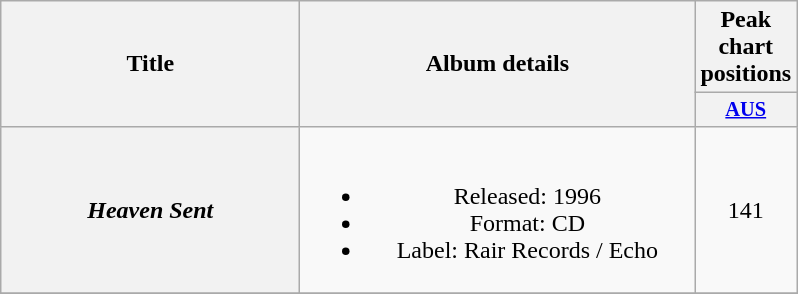<table class="wikitable plainrowheaders" style="text-align:center;" border="1">
<tr>
<th scope="col" rowspan="2" style="width:12em;">Title</th>
<th scope="col" rowspan="2" style="width:16em;">Album details</th>
<th scope="col" colspan="1">Peak chart<br>positions</th>
</tr>
<tr>
<th scope="col" style="width:3em; font-size:85%"><a href='#'>AUS</a><br></th>
</tr>
<tr>
<th scope="row"><em>Heaven Sent</em></th>
<td><br><ul><li>Released: 1996</li><li>Format: CD</li><li>Label: Rair Records / Echo</li></ul></td>
<td>141</td>
</tr>
<tr>
</tr>
</table>
